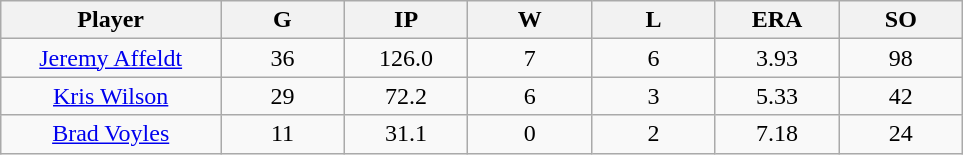<table class="wikitable sortable">
<tr>
<th bgcolor="#DDDDFF" width="16%">Player</th>
<th bgcolor="#DDDDFF" width="9%">G</th>
<th bgcolor="#DDDDFF" width="9%">IP</th>
<th bgcolor="#DDDDFF" width="9%">W</th>
<th bgcolor="#DDDDFF" width="9%">L</th>
<th bgcolor="#DDDDFF" width="9%">ERA</th>
<th bgcolor="#DDDDFF" width="9%">SO</th>
</tr>
<tr align="center">
<td><a href='#'>Jeremy Affeldt</a></td>
<td>36</td>
<td>126.0</td>
<td>7</td>
<td>6</td>
<td>3.93</td>
<td>98</td>
</tr>
<tr align=center>
<td><a href='#'>Kris Wilson</a></td>
<td>29</td>
<td>72.2</td>
<td>6</td>
<td>3</td>
<td>5.33</td>
<td>42</td>
</tr>
<tr align=center>
<td><a href='#'>Brad Voyles</a></td>
<td>11</td>
<td>31.1</td>
<td>0</td>
<td>2</td>
<td>7.18</td>
<td>24</td>
</tr>
</table>
